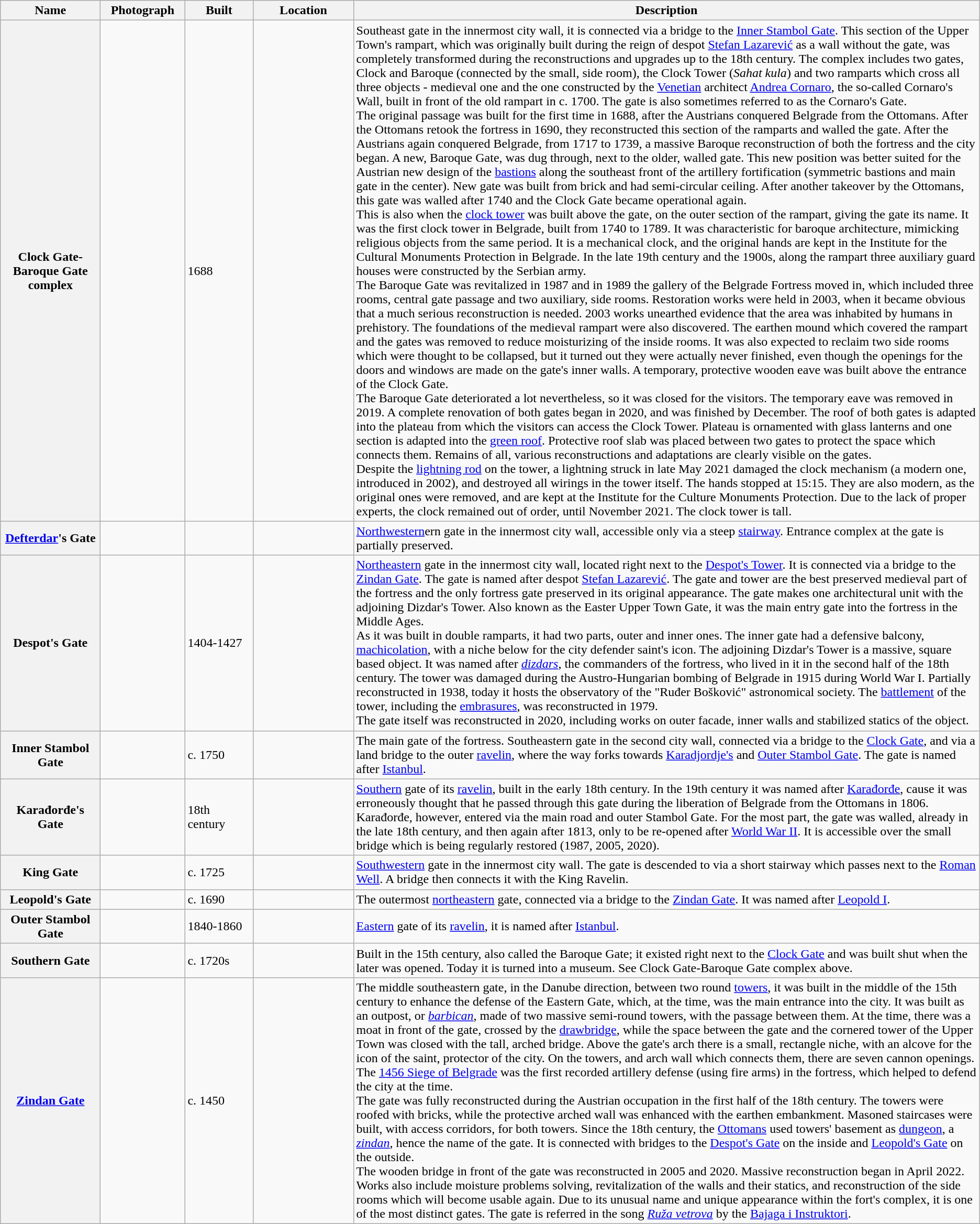<table class="wikitable sortable plainrowheaders">
<tr>
<th scope="col" style="width:120px">Name</th>
<th scope="col" style="width:100px" class="unsortable">Photograph</th>
<th scope="col" style="width:80px">Built</th>
<th scope="col" style="width:120px">Location</th>
<th scope="col" class="unsortable">Description</th>
</tr>
<tr>
<th scope="row">Clock Gate-<br>Baroque Gate complex</th>
<td></td>
<td>1688</td>
<td></td>
<td>Southeast gate in the innermost city wall, it is connected via a bridge to the <a href='#'>Inner Stambol Gate</a>. This section of the Upper Town's rampart, which was originally built during the reign of despot <a href='#'>Stefan Lazarević</a> as a wall without the gate, was completely transformed during the reconstructions and upgrades up to the 18th century. The complex includes two gates, Clock and Baroque (connected by the small, side room), the Clock Tower (<em>Sahat kula</em>) and two ramparts which cross all three objects - medieval one and the one constructed by the <a href='#'>Venetian</a> architect <a href='#'>Andrea Cornaro</a>, the so-called Cornaro's Wall, built in front of the old rampart in c. 1700. The gate is also sometimes referred to as the Cornaro's Gate.<br>The original passage was built for the first time in 1688, after the Austrians conquered Belgrade from the Ottomans. After the Ottomans retook the fortress in 1690, they reconstructed this section of the ramparts and walled the gate. After the Austrians again conquered Belgrade, from 1717 to 1739, a massive Baroque reconstruction of both the fortress and the city began. A new, Baroque Gate, was dug through, next to the older, walled gate. This new position was better suited for the Austrian new design of the <a href='#'>bastions</a> along the southeast front of the artillery fortification (symmetric bastions and main gate in the center). New gate was built from brick and had semi-circular ceiling. After another takeover by the Ottomans, this gate was walled after 1740 and the Clock Gate became operational again.<br>This is also when the <a href='#'>clock tower</a> was built above the gate, on the outer section of the rampart, giving the gate its name. It was the first clock tower in Belgrade, built from 1740 to 1789. It was characteristic for baroque architecture, mimicking religious objects from the same period. It is a mechanical clock, and the original hands are kept in the Institute for the Cultural Monuments Protection in Belgrade. In the late 19th century and the 1900s, along the rampart three auxiliary guard houses were constructed by the Serbian army.<br>The Baroque Gate was revitalized in 1987 and in 1989 the gallery of the Belgrade Fortress moved in, which included three rooms, central gate passage and two auxiliary, side rooms. Restoration works were held in 2003, when it became obvious that a much serious reconstruction is needed. 2003 works unearthed evidence that the area was inhabited by humans in prehistory. The foundations of the medieval rampart were also discovered. The earthen mound which covered the rampart and the gates was removed to reduce moisturizing of the inside rooms. It was also expected to reclaim two side rooms which were thought to be collapsed, but it turned out they were actually never finished, even though the openings for the doors and windows are made on the gate's inner walls. A temporary, protective wooden eave was built above the entrance of the Clock Gate.<br>The Baroque Gate deteriorated a lot nevertheless, so it was closed for the visitors. The temporary eave was removed in 2019. A complete renovation of both gates began in 2020, and was finished by December. The roof of both gates is adapted into the plateau from which the visitors can access the Clock Tower. Plateau is ornamented with glass lanterns and one section is adapted into the <a href='#'>green roof</a>. Protective roof slab was placed between two gates to protect the space which connects them. Remains of all, various reconstructions and adaptations are clearly visible on the gates.<br>Despite the <a href='#'>lightning rod</a> on the tower, a lightning struck in late May 2021 damaged the clock mechanism (a modern one, introduced in 2002), and destroyed all wirings in the tower itself. The hands stopped at 15:15. They are also modern, as the original ones were removed, and are kept at the Institute for the Culture Monuments Protection. Due to the lack of proper experts, the clock remained out of order, until November 2021. The clock tower is  tall.</td>
</tr>
<tr>
<th scope="row"><a href='#'>Defterdar</a>'s Gate</th>
<td></td>
<td></td>
<td></td>
<td><a href='#'>Northwestern</a>ern gate in the innermost city wall, accessible only via a steep <a href='#'>stairway</a>. Entrance complex at the gate is partially preserved.</td>
</tr>
<tr>
<th scope="row">Despot's Gate</th>
<td></td>
<td>1404-1427</td>
<td></td>
<td><a href='#'>Northeastern</a> gate in the innermost city wall, located right next to the <a href='#'>Despot's Tower</a>. It is connected via a bridge to the <a href='#'>Zindan Gate</a>. The gate is named after despot <a href='#'>Stefan Lazarević</a>. The gate and tower are the best preserved medieval part of the fortress and the only fortress gate preserved in its original appearance. The gate makes one architectural unit with the adjoining Dizdar's Tower. Also known as the Easter Upper Town Gate, it was the main entry gate into the fortress in the Middle Ages.<br>As it was built in double ramparts, it had two parts, outer and inner ones. The inner gate had a defensive balcony, <a href='#'>machicolation</a>, with a niche below for the city defender saint's icon. The adjoining Dizdar's Tower is a massive, square based object. It was named after <em><a href='#'>dizdars</a></em>, the commanders of the fortress, who lived in it in the second half of the 18th century. The tower was damaged during the Austro-Hungarian bombing of Belgrade in 1915 during World War I. Partially reconstructed in 1938, today it hosts the observatory of the "Ruđer Bošković" astronomical society. The <a href='#'>battlement</a> of the tower, including the <a href='#'>embrasures</a>, was reconstructed in 1979.<br>The gate itself was reconstructed in 2020, including works on outer facade, inner walls and stabilized statics of the object.</td>
</tr>
<tr>
<th scope="row">Inner Stambol Gate</th>
<td></td>
<td>c. 1750</td>
<td></td>
<td>The main gate of the fortress. Southeastern gate in the second city wall, connected via a bridge to the <a href='#'>Clock Gate</a>, and via a land bridge to the outer <a href='#'>ravelin</a>, where the way forks towards <a href='#'>Karadjordje's</a> and <a href='#'>Outer Stambol Gate</a>. The gate is named after <a href='#'>Istanbul</a>.</td>
</tr>
<tr>
<th scope="row">Karađorđe's Gate</th>
<td></td>
<td>18th century</td>
<td></td>
<td><a href='#'>Southern</a> gate of its <a href='#'>ravelin</a>, built in the early 18th century. In the 19th century it was named after <a href='#'>Karađorđe</a>, cause it was erroneously thought that he passed through this gate during the liberation of Belgrade from the Ottomans in 1806. Karađorđe, however, entered via the main road and outer Stambol Gate. For the most part, the gate was walled, already in the late 18th century, and then again after 1813, only to be re-opened after <a href='#'>World War II</a>. It is accessible over the small bridge which is being regularly restored (1987, 2005, 2020).</td>
</tr>
<tr>
<th scope="row">King Gate</th>
<td></td>
<td>c. 1725</td>
<td></td>
<td><a href='#'>Southwestern</a> gate in the innermost city wall. The gate is descended to via a short stairway which passes next to the <a href='#'>Roman Well</a>. A bridge then connects it with the King Ravelin.</td>
</tr>
<tr>
<th scope="row">Leopold's Gate</th>
<td></td>
<td>c. 1690</td>
<td></td>
<td>The outermost <a href='#'>northeastern</a> gate, connected via a bridge to the <a href='#'>Zindan Gate</a>. It was named after <a href='#'>Leopold I</a>.</td>
</tr>
<tr>
<th scope="row">Outer Stambol Gate</th>
<td></td>
<td>1840-1860</td>
<td></td>
<td><a href='#'>Eastern</a> gate of its <a href='#'>ravelin</a>, it is named after <a href='#'>Istanbul</a>.</td>
</tr>
<tr>
<th scope="row">Southern Gate</th>
<td></td>
<td>c. 1720s</td>
<td></td>
<td>Built in the 15th century, also called the Baroque Gate; it existed right next to the <a href='#'>Clock Gate</a> and was built shut when the later was opened. Today it is turned into a museum. See Clock Gate-Baroque Gate complex above.</td>
</tr>
<tr>
<th scope="row"><a href='#'>Zindan Gate</a></th>
<td></td>
<td>c.  1450</td>
<td></td>
<td>The middle southeastern gate, in the Danube direction, between two round <a href='#'>towers</a>, it was built in the middle of the 15th century to enhance the defense of the Eastern Gate, which, at the time, was the main entrance into the city. It was built as an outpost, or <em><a href='#'>barbican</a></em>, made of two massive semi-round towers, with the passage between them. At the time, there was a moat in front of the gate, crossed by the <a href='#'>drawbridge</a>, while the space between the gate and the cornered tower of the Upper Town was closed with the  tall, arched bridge. Above the gate's arch there is a small, rectangle niche, with an alcove for the icon of the saint, protector of the city. On the towers, and arch wall which connects them, there are seven cannon openings. The <a href='#'>1456 Siege of Belgrade</a> was the first recorded artillery defense (using fire arms) in the fortress, which helped to defend the city at the time.<br>The gate was fully reconstructed during the Austrian occupation in the first half of the 18th century. The towers were roofed with bricks, while the protective arched wall was enhanced with the  earthen embankment. Masoned staircases were built, with access corridors, for both towers. Since the 18th century, the <a href='#'>Ottomans</a> used towers' basement as <a href='#'>dungeon</a>, a <em><a href='#'>zindan</a></em>, hence the name of the gate. It is connected with bridges to the <a href='#'>Despot's Gate</a> on the inside and <a href='#'>Leopold's Gate</a> on the outside.<br>The wooden bridge in front of the gate was reconstructed in 2005 and 2020. Massive reconstruction began in April 2022. Works also include moisture problems solving, revitalization of the walls and their statics, and reconstruction of the side rooms which will become usable again. Due to its unusual name and unique appearance within the fort's complex, it is one of the most distinct gates. The gate is referred in the song <em><a href='#'>Ruža vetrova</a></em> by the <a href='#'>Bajaga i Instruktori</a>.</td>
</tr>
</table>
